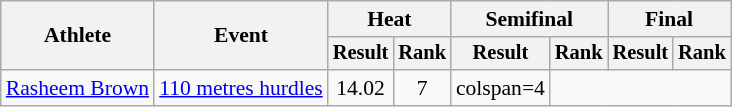<table class="wikitable" style="font-size:90%">
<tr>
<th rowspan="2">Athlete</th>
<th rowspan="2">Event</th>
<th colspan="2">Heat</th>
<th colspan="2">Semifinal</th>
<th colspan="2">Final</th>
</tr>
<tr style="font-size:95%">
<th>Result</th>
<th>Rank</th>
<th>Result</th>
<th>Rank</th>
<th>Result</th>
<th>Rank</th>
</tr>
<tr align=center>
<td align=left><a href='#'>Rasheem Brown</a></td>
<td align=left><a href='#'>110 metres hurdles</a></td>
<td>14.02</td>
<td>7</td>
<td>colspan=4 </td>
</tr>
</table>
